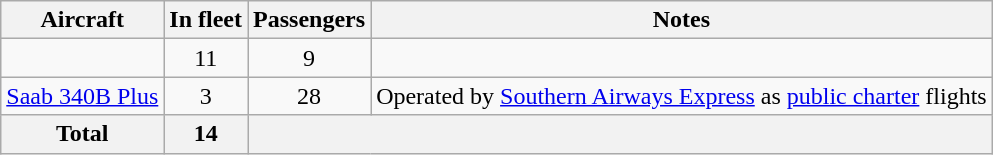<table class="wikitable" style="text-align: center">
<tr>
<th>Aircraft</th>
<th>In fleet</th>
<th>Passengers</th>
<th>Notes</th>
</tr>
<tr>
<td></td>
<td>11</td>
<td>9</td>
<td></td>
</tr>
<tr>
<td><a href='#'>Saab 340B Plus</a></td>
<td>3</td>
<td>28</td>
<td>Operated by <a href='#'>Southern Airways Express</a> as <a href='#'>public charter</a> flights</td>
</tr>
<tr>
<th>Total</th>
<th>14</th>
<th colspan="2"></th>
</tr>
</table>
